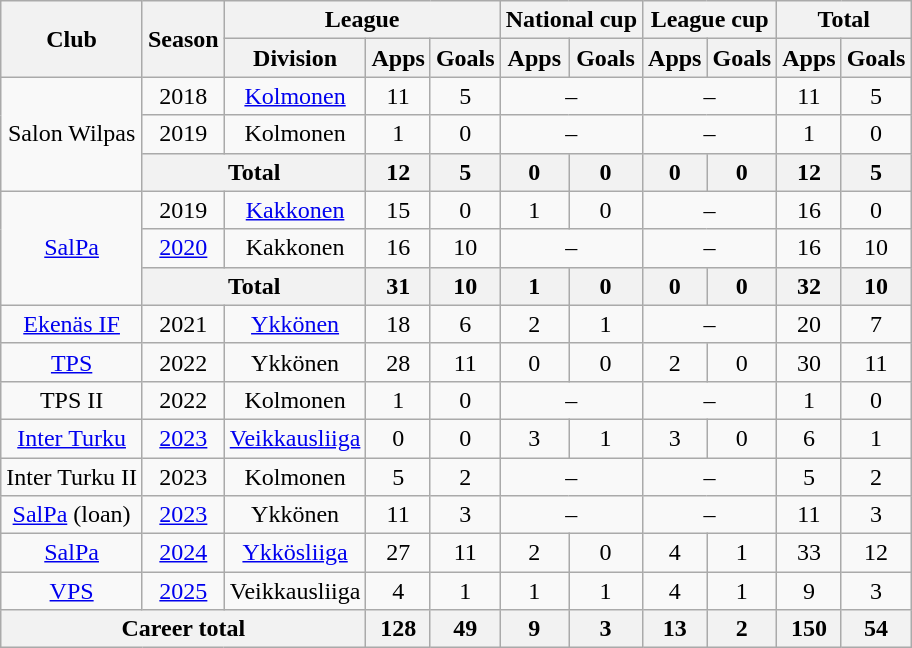<table class="wikitable" style="text-align:center">
<tr>
<th rowspan="2">Club</th>
<th rowspan="2">Season</th>
<th colspan="3">League</th>
<th colspan="2">National cup</th>
<th colspan="2">League cup</th>
<th colspan="2">Total</th>
</tr>
<tr>
<th>Division</th>
<th>Apps</th>
<th>Goals</th>
<th>Apps</th>
<th>Goals</th>
<th>Apps</th>
<th>Goals</th>
<th>Apps</th>
<th>Goals</th>
</tr>
<tr>
<td rowspan=3>Salon Wilpas</td>
<td>2018</td>
<td><a href='#'>Kolmonen</a></td>
<td>11</td>
<td>5</td>
<td colspan=2>–</td>
<td colspan=2>–</td>
<td>11</td>
<td>5</td>
</tr>
<tr>
<td>2019</td>
<td>Kolmonen</td>
<td>1</td>
<td>0</td>
<td colspan=2>–</td>
<td colspan=2>–</td>
<td>1</td>
<td>0</td>
</tr>
<tr>
<th colspan="2">Total</th>
<th>12</th>
<th>5</th>
<th>0</th>
<th>0</th>
<th>0</th>
<th>0</th>
<th>12</th>
<th>5</th>
</tr>
<tr>
<td rowspan=3><a href='#'>SalPa</a></td>
<td>2019</td>
<td><a href='#'>Kakkonen</a></td>
<td>15</td>
<td>0</td>
<td>1</td>
<td>0</td>
<td colspan=2>–</td>
<td>16</td>
<td>0</td>
</tr>
<tr>
<td><a href='#'>2020</a></td>
<td>Kakkonen</td>
<td>16</td>
<td>10</td>
<td colspan=2>–</td>
<td colspan=2>–</td>
<td>16</td>
<td>10</td>
</tr>
<tr>
<th colspan="2">Total</th>
<th>31</th>
<th>10</th>
<th>1</th>
<th>0</th>
<th>0</th>
<th>0</th>
<th>32</th>
<th>10</th>
</tr>
<tr>
<td><a href='#'>Ekenäs IF</a></td>
<td>2021</td>
<td><a href='#'>Ykkönen</a></td>
<td>18</td>
<td>6</td>
<td>2</td>
<td>1</td>
<td colspan=2>–</td>
<td>20</td>
<td>7</td>
</tr>
<tr>
<td><a href='#'>TPS</a></td>
<td>2022</td>
<td>Ykkönen</td>
<td>28</td>
<td>11</td>
<td>0</td>
<td>0</td>
<td>2</td>
<td>0</td>
<td>30</td>
<td>11</td>
</tr>
<tr>
<td>TPS II</td>
<td>2022</td>
<td>Kolmonen</td>
<td>1</td>
<td>0</td>
<td colspan=2>–</td>
<td colspan=2>–</td>
<td>1</td>
<td>0</td>
</tr>
<tr>
<td><a href='#'>Inter Turku</a></td>
<td><a href='#'>2023</a></td>
<td><a href='#'>Veikkausliiga</a></td>
<td>0</td>
<td>0</td>
<td>3</td>
<td>1</td>
<td>3</td>
<td>0</td>
<td>6</td>
<td>1</td>
</tr>
<tr>
<td>Inter Turku II</td>
<td>2023</td>
<td>Kolmonen</td>
<td>5</td>
<td>2</td>
<td colspan=2>–</td>
<td colspan=2>–</td>
<td>5</td>
<td>2</td>
</tr>
<tr>
<td><a href='#'>SalPa</a> (loan)</td>
<td><a href='#'>2023</a></td>
<td>Ykkönen</td>
<td>11</td>
<td>3</td>
<td colspan=2>–</td>
<td colspan=2>–</td>
<td>11</td>
<td>3</td>
</tr>
<tr>
<td><a href='#'>SalPa</a></td>
<td><a href='#'>2024</a></td>
<td><a href='#'>Ykkösliiga</a></td>
<td>27</td>
<td>11</td>
<td>2</td>
<td>0</td>
<td>4</td>
<td>1</td>
<td>33</td>
<td>12</td>
</tr>
<tr>
<td><a href='#'>VPS</a></td>
<td><a href='#'>2025</a></td>
<td>Veikkausliiga</td>
<td>4</td>
<td>1</td>
<td>1</td>
<td>1</td>
<td>4</td>
<td>1</td>
<td>9</td>
<td>3</td>
</tr>
<tr>
<th colspan="3">Career total</th>
<th>128</th>
<th>49</th>
<th>9</th>
<th>3</th>
<th>13</th>
<th>2</th>
<th>150</th>
<th>54</th>
</tr>
</table>
